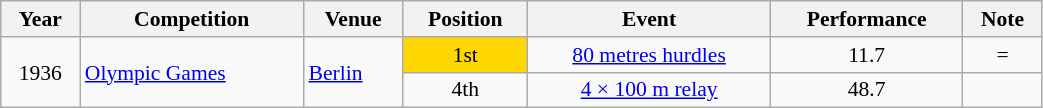<table class="wikitable" width=55% style="font-size:90%; text-align:center;">
<tr>
<th>Year</th>
<th>Competition</th>
<th>Venue</th>
<th>Position</th>
<th>Event</th>
<th>Performance</th>
<th>Note</th>
</tr>
<tr>
<td rowspan=2>1936</td>
<td rowspan=2 align=left><a href='#'>Olympic Games</a></td>
<td rowspan=2 align=left> <a href='#'>Berlin</a></td>
<td bgcolor=gold>1st</td>
<td><a href='#'>80 metres hurdles</a></td>
<td>11.7</td>
<td> =</td>
</tr>
<tr>
<td>4th</td>
<td><a href='#'>4 × 100 m relay</a></td>
<td>48.7</td>
<td></td>
</tr>
</table>
